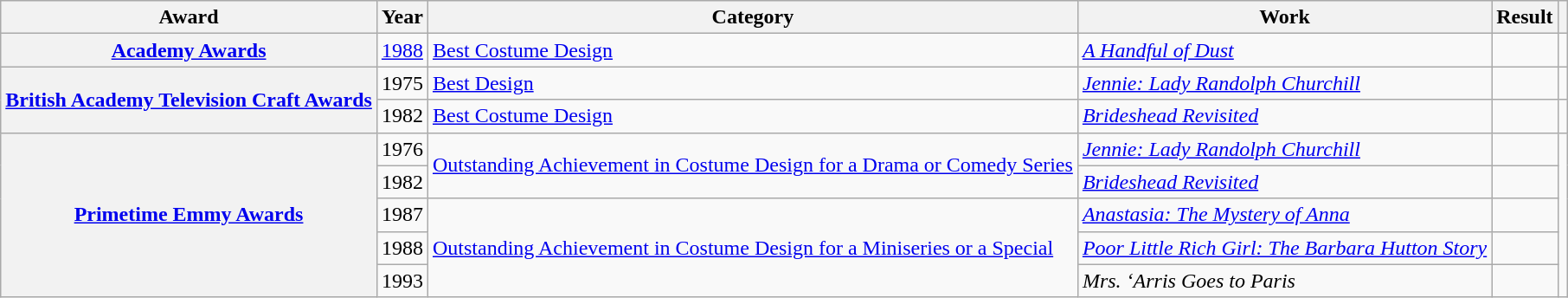<table class="wikitable">
<tr>
<th>Award</th>
<th>Year</th>
<th>Category</th>
<th>Work</th>
<th>Result</th>
<th class="unsortable"></th>
</tr>
<tr>
<th scope="row" style="text-align:center;"><a href='#'>Academy Awards</a></th>
<td style="text-align:center;"><a href='#'>1988</a></td>
<td><a href='#'>Best Costume Design</a></td>
<td><em><a href='#'>A Handful of Dust</a></em></td>
<td></td>
<td style="text-align:center;"></td>
</tr>
<tr>
<th rowspan="2" scope="row" style="text-align:center;"><a href='#'>British Academy Television Craft Awards</a></th>
<td style="text-align:center;">1975</td>
<td><a href='#'>Best Design</a></td>
<td><em><a href='#'>Jennie: Lady Randolph Churchill</a></em></td>
<td></td>
<td style="text-align:center;"></td>
</tr>
<tr>
<td style="text-align:center;">1982</td>
<td><a href='#'>Best Costume Design</a></td>
<td><em><a href='#'>Brideshead Revisited</a></em></td>
<td></td>
<td style="text-align:center;"></td>
</tr>
<tr>
<th rowspan="5" scope="row" style="text-align:center;"><a href='#'>Primetime Emmy Awards</a></th>
<td style="text-align:center;">1976</td>
<td rowspan="2"><a href='#'>Outstanding Achievement in Costume Design for a Drama or Comedy Series</a></td>
<td><em><a href='#'>Jennie: Lady Randolph Churchill</a></em> </td>
<td></td>
<td rowspan="5" style="text-align:center;"></td>
</tr>
<tr>
<td style="text-align:center;">1982</td>
<td><em><a href='#'>Brideshead Revisited</a></em> </td>
<td></td>
</tr>
<tr>
<td style="text-align:center;">1987</td>
<td rowspan="3"><a href='#'>Outstanding Achievement in Costume Design for a Miniseries or a Special</a></td>
<td><em><a href='#'>Anastasia: The Mystery of Anna</a></em> </td>
<td></td>
</tr>
<tr>
<td style="text-align:center;">1988</td>
<td><em><a href='#'>Poor Little Rich Girl: The Barbara Hutton Story</a></em></td>
<td></td>
</tr>
<tr>
<td style="text-align:center;">1993</td>
<td><em>Mrs. ‘Arris Goes to Paris</em></td>
<td></td>
</tr>
</table>
